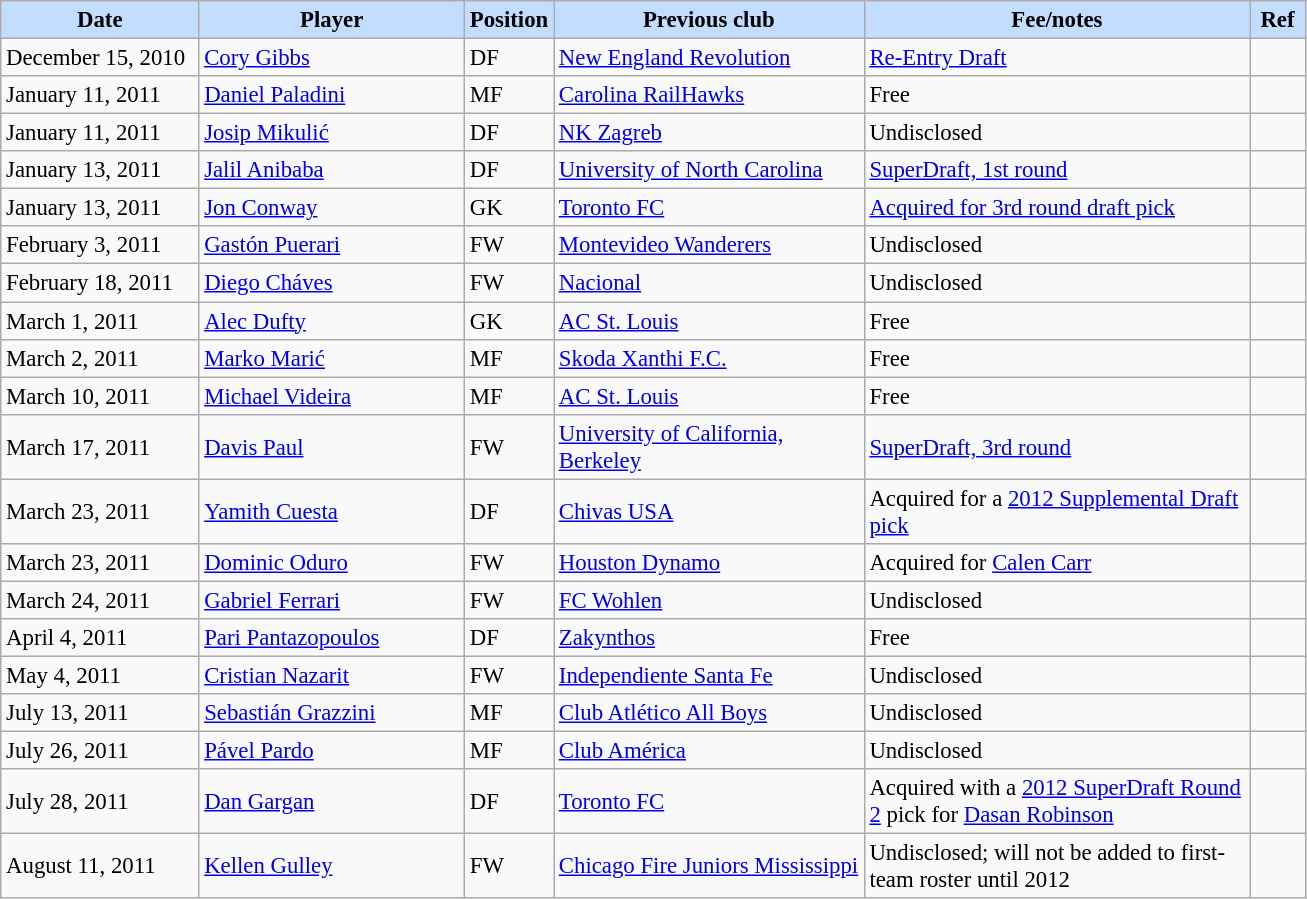<table class="wikitable" style="text-align:left; font-size:95%;">
<tr>
<th style="background:#c2ddff; width:125px;">Date</th>
<th style="background:#c2ddff; width:170px;">Player</th>
<th style="background:#c2ddff; width:50px;">Position</th>
<th style="background:#c2ddff; width:200px;">Previous club</th>
<th style="background:#c2ddff; width:250px;">Fee/notes</th>
<th style="background:#c2ddff; width:30px;">Ref</th>
</tr>
<tr>
<td>December 15, 2010</td>
<td> <a href='#'>Cory Gibbs</a></td>
<td>DF</td>
<td> <a href='#'>New England Revolution</a></td>
<td><a href='#'>Re-Entry Draft</a></td>
<td></td>
</tr>
<tr>
<td>January 11, 2011</td>
<td> <a href='#'>Daniel Paladini</a></td>
<td>MF</td>
<td> <a href='#'>Carolina RailHawks</a></td>
<td>Free</td>
<td></td>
</tr>
<tr>
<td>January 11, 2011</td>
<td> <a href='#'>Josip Mikulić</a></td>
<td>DF</td>
<td> <a href='#'>NK Zagreb</a></td>
<td>Undisclosed</td>
<td></td>
</tr>
<tr>
<td>January 13, 2011</td>
<td> <a href='#'>Jalil Anibaba</a></td>
<td>DF</td>
<td> <a href='#'>University of North Carolina</a></td>
<td><a href='#'>SuperDraft, 1st round</a></td>
<td></td>
</tr>
<tr>
<td>January 13, 2011</td>
<td> <a href='#'>Jon Conway</a></td>
<td>GK</td>
<td> <a href='#'>Toronto FC</a></td>
<td><a href='#'>Acquired for 3rd round draft pick</a></td>
<td></td>
</tr>
<tr>
<td>February 3, 2011</td>
<td> <a href='#'>Gastón Puerari</a></td>
<td>FW</td>
<td> <a href='#'>Montevideo Wanderers</a></td>
<td>Undisclosed</td>
<td></td>
</tr>
<tr>
<td>February 18, 2011</td>
<td> <a href='#'>Diego Cháves</a></td>
<td>FW</td>
<td> <a href='#'>Nacional</a></td>
<td>Undisclosed</td>
<td></td>
</tr>
<tr>
<td>March 1, 2011</td>
<td> <a href='#'>Alec Dufty</a></td>
<td>GK</td>
<td> <a href='#'>AC St. Louis</a></td>
<td>Free</td>
<td></td>
</tr>
<tr>
<td>March 2, 2011</td>
<td> <a href='#'>Marko Marić</a></td>
<td>MF</td>
<td> <a href='#'>Skoda Xanthi F.C.</a></td>
<td>Free</td>
<td></td>
</tr>
<tr>
<td>March 10, 2011</td>
<td> <a href='#'>Michael Videira</a></td>
<td>MF</td>
<td> <a href='#'>AC St. Louis</a></td>
<td>Free</td>
<td></td>
</tr>
<tr>
<td>March 17, 2011</td>
<td> <a href='#'>Davis Paul</a></td>
<td>FW</td>
<td> <a href='#'>University of California, Berkeley</a></td>
<td><a href='#'>SuperDraft, 3rd round</a></td>
<td></td>
</tr>
<tr>
<td>March 23, 2011</td>
<td> <a href='#'>Yamith Cuesta</a></td>
<td>DF</td>
<td> <a href='#'>Chivas USA</a></td>
<td>Acquired for a <a href='#'>2012 Supplemental Draft pick</a></td>
<td></td>
</tr>
<tr>
<td>March 23, 2011</td>
<td> <a href='#'>Dominic Oduro</a></td>
<td>FW</td>
<td> <a href='#'>Houston Dynamo</a></td>
<td>Acquired for <a href='#'>Calen Carr</a></td>
<td></td>
</tr>
<tr>
<td>March 24, 2011</td>
<td> <a href='#'>Gabriel Ferrari</a></td>
<td>FW</td>
<td> <a href='#'>FC Wohlen</a></td>
<td>Undisclosed</td>
<td></td>
</tr>
<tr>
<td>April 4, 2011</td>
<td> <a href='#'>Pari Pantazopoulos</a></td>
<td>DF</td>
<td> <a href='#'>Zakynthos</a></td>
<td>Free</td>
<td></td>
</tr>
<tr>
<td>May 4, 2011</td>
<td> <a href='#'>Cristian Nazarit</a></td>
<td>FW</td>
<td> <a href='#'>Independiente Santa Fe</a></td>
<td>Undisclosed</td>
<td></td>
</tr>
<tr>
<td>July 13, 2011</td>
<td> <a href='#'>Sebastián Grazzini</a></td>
<td>MF</td>
<td> <a href='#'>Club Atlético All Boys</a></td>
<td>Undisclosed</td>
<td></td>
</tr>
<tr>
<td>July 26, 2011</td>
<td> <a href='#'>Pável Pardo</a></td>
<td>MF</td>
<td> <a href='#'>Club América</a></td>
<td>Undisclosed</td>
<td></td>
</tr>
<tr>
<td>July 28, 2011</td>
<td> <a href='#'>Dan Gargan</a></td>
<td>DF</td>
<td> <a href='#'>Toronto FC</a></td>
<td>Acquired with a <a href='#'>2012 SuperDraft Round 2</a> pick for <a href='#'>Dasan Robinson</a></td>
<td></td>
</tr>
<tr>
<td>August 11, 2011</td>
<td> <a href='#'>Kellen Gulley</a></td>
<td>FW</td>
<td> <a href='#'>Chicago Fire Juniors Mississippi</a></td>
<td>Undisclosed; will not be added to first-team roster until 2012</td>
<td></td>
</tr>
</table>
